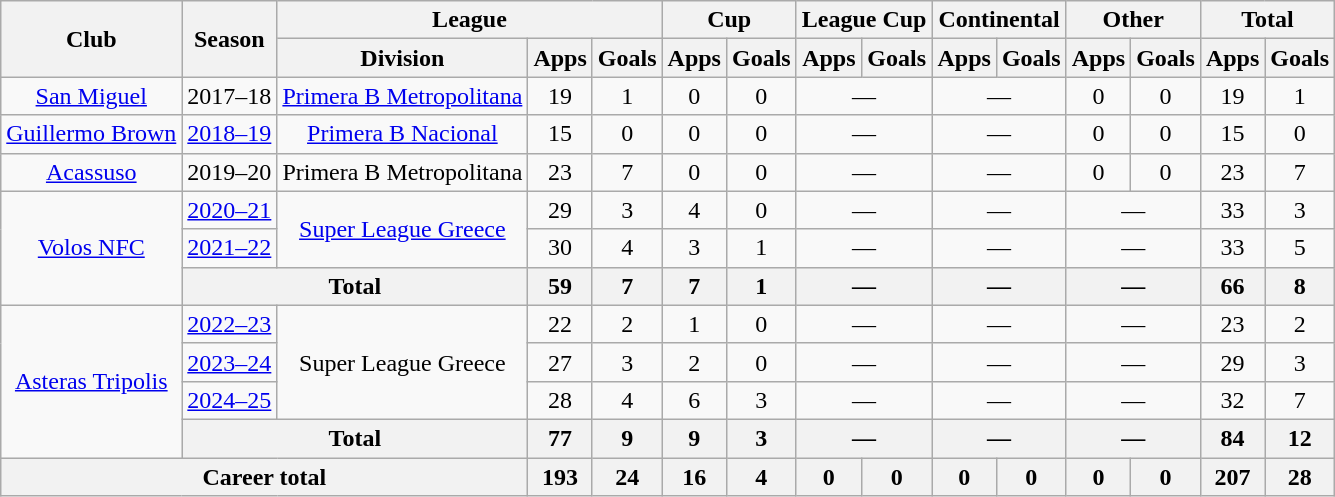<table class="wikitable" style="text-align:center">
<tr>
<th rowspan="2">Club</th>
<th rowspan="2">Season</th>
<th colspan="3">League</th>
<th colspan="2">Cup</th>
<th colspan="2">League Cup</th>
<th colspan="2">Continental</th>
<th colspan="2">Other</th>
<th colspan="2">Total</th>
</tr>
<tr>
<th>Division</th>
<th>Apps</th>
<th>Goals</th>
<th>Apps</th>
<th>Goals</th>
<th>Apps</th>
<th>Goals</th>
<th>Apps</th>
<th>Goals</th>
<th>Apps</th>
<th>Goals</th>
<th>Apps</th>
<th>Goals</th>
</tr>
<tr>
<td rowspan="1"><a href='#'>San Miguel</a></td>
<td>2017–18</td>
<td rowspan="1"><a href='#'>Primera B Metropolitana</a></td>
<td>19</td>
<td>1</td>
<td>0</td>
<td>0</td>
<td colspan="2">—</td>
<td colspan="2">—</td>
<td>0</td>
<td>0</td>
<td>19</td>
<td>1</td>
</tr>
<tr>
<td rowspan="1"><a href='#'>Guillermo Brown</a></td>
<td><a href='#'>2018–19</a></td>
<td rowspan="1"><a href='#'>Primera B Nacional</a></td>
<td>15</td>
<td>0</td>
<td>0</td>
<td>0</td>
<td colspan="2">—</td>
<td colspan="2">—</td>
<td>0</td>
<td>0</td>
<td>15</td>
<td>0</td>
</tr>
<tr>
<td><a href='#'>Acassuso</a></td>
<td>2019–20</td>
<td>Primera B Metropolitana</td>
<td>23</td>
<td>7</td>
<td>0</td>
<td>0</td>
<td colspan="2">—</td>
<td colspan="2">—</td>
<td>0</td>
<td>0</td>
<td>23</td>
<td>7</td>
</tr>
<tr>
<td rowspan="3"><a href='#'>Volos NFC</a></td>
<td><a href='#'>2020–21</a></td>
<td rowspan="2"><a href='#'>Super League Greece</a></td>
<td>29</td>
<td>3</td>
<td>4</td>
<td>0</td>
<td colspan="2">—</td>
<td colspan="2">—</td>
<td colspan="2">—</td>
<td>33</td>
<td>3</td>
</tr>
<tr>
<td><a href='#'>2021–22</a></td>
<td>30</td>
<td>4</td>
<td>3</td>
<td>1</td>
<td colspan="2">—</td>
<td colspan="2">—</td>
<td colspan="2">—</td>
<td>33</td>
<td>5</td>
</tr>
<tr>
<th colspan="2">Total</th>
<th>59</th>
<th>7</th>
<th>7</th>
<th>1</th>
<th colspan="2">—</th>
<th colspan="2">—</th>
<th colspan="2">—</th>
<th>66</th>
<th>8</th>
</tr>
<tr>
<td rowspan="4"><a href='#'>Asteras Tripolis</a></td>
<td><a href='#'>2022–23</a></td>
<td rowspan="3">Super League Greece</td>
<td>22</td>
<td>2</td>
<td>1</td>
<td>0</td>
<td colspan="2">—</td>
<td colspan="2">—</td>
<td colspan="2">—</td>
<td>23</td>
<td>2</td>
</tr>
<tr>
<td><a href='#'>2023–24</a></td>
<td>27</td>
<td>3</td>
<td>2</td>
<td>0</td>
<td colspan="2">—</td>
<td colspan="2">—</td>
<td colspan="2">—</td>
<td>29</td>
<td>3</td>
</tr>
<tr>
<td><a href='#'>2024–25</a></td>
<td>28</td>
<td>4</td>
<td>6</td>
<td>3</td>
<td colspan="2">—</td>
<td colspan="2">—</td>
<td colspan="2">—</td>
<td>32</td>
<td>7</td>
</tr>
<tr>
<th colspan="2">Total</th>
<th>77</th>
<th>9</th>
<th>9</th>
<th>3</th>
<th colspan="2">—</th>
<th colspan="2">—</th>
<th colspan="2">—</th>
<th>84</th>
<th>12</th>
</tr>
<tr>
<th colspan="3">Career total</th>
<th>193</th>
<th>24</th>
<th>16</th>
<th>4</th>
<th>0</th>
<th>0</th>
<th>0</th>
<th>0</th>
<th>0</th>
<th>0</th>
<th>207</th>
<th>28</th>
</tr>
</table>
